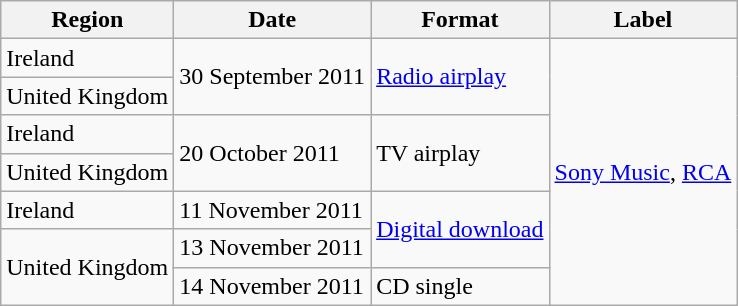<table class="wikitable">
<tr>
<th scope="col">Region</th>
<th scope="col">Date</th>
<th scope="col">Format</th>
<th scope="col">Label</th>
</tr>
<tr>
<td>Ireland</td>
<td rowspan="2">30 September 2011</td>
<td rowspan="2"><a href='#'>Radio airplay</a></td>
<td rowspan="7"><a href='#'>Sony Music</a>, <a href='#'>RCA</a></td>
</tr>
<tr>
<td>United Kingdom</td>
</tr>
<tr>
<td>Ireland</td>
<td rowspan="2">20 October 2011</td>
<td rowspan="2">TV airplay</td>
</tr>
<tr>
<td>United Kingdom</td>
</tr>
<tr>
<td>Ireland</td>
<td>11 November 2011</td>
<td rowspan="2"><a href='#'>Digital download</a></td>
</tr>
<tr>
<td rowspan="2">United Kingdom</td>
<td>13 November 2011</td>
</tr>
<tr>
<td>14 November 2011</td>
<td>CD single</td>
</tr>
</table>
